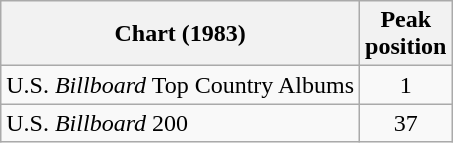<table class="wikitable">
<tr>
<th>Chart (1983)</th>
<th>Peak<br>position</th>
</tr>
<tr>
<td>U.S. <em>Billboard</em> Top Country Albums</td>
<td align="center">1</td>
</tr>
<tr>
<td>U.S. <em>Billboard</em> 200</td>
<td align="center">37</td>
</tr>
</table>
